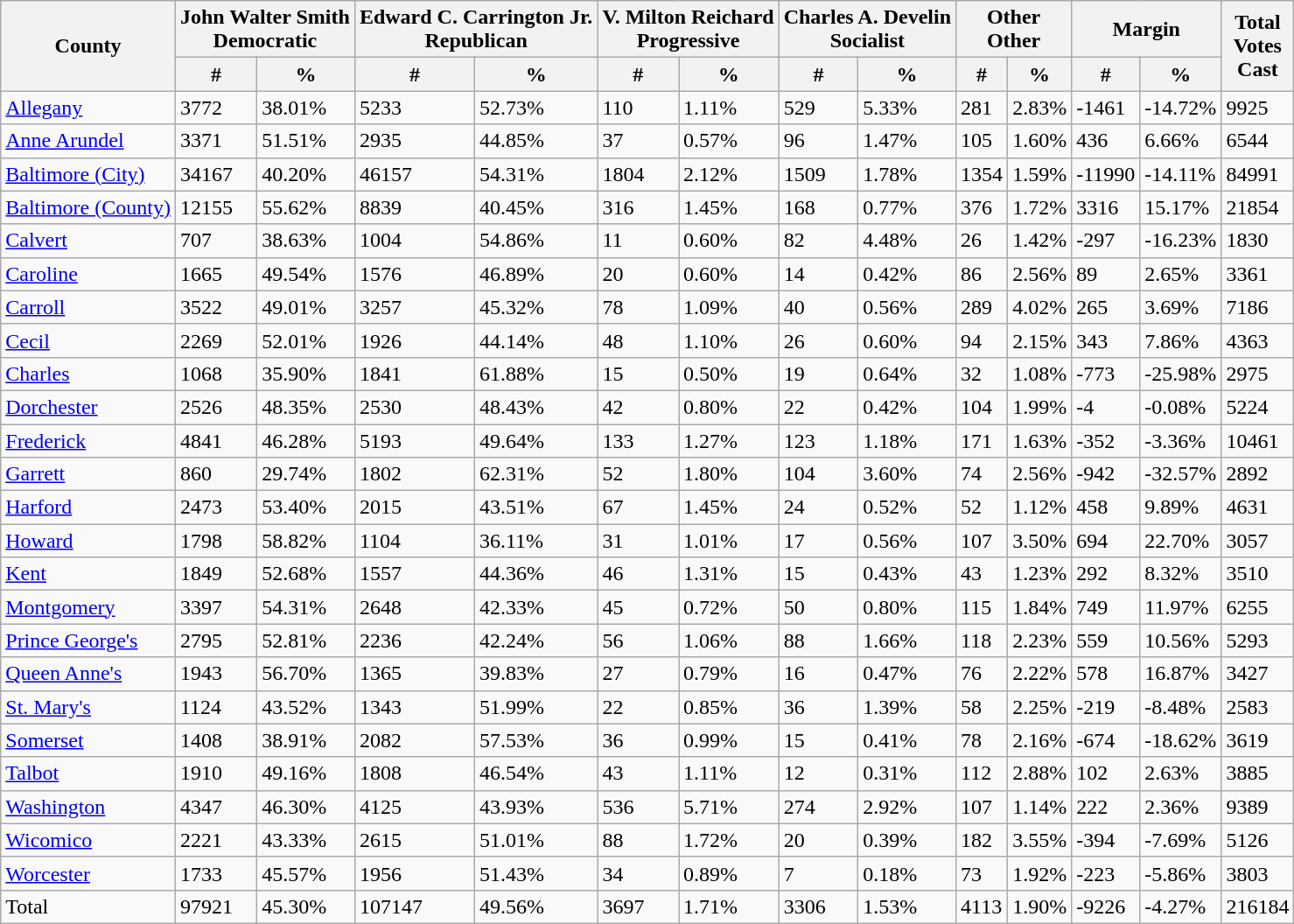<table class="wikitable sortable">
<tr>
<th rowspan="2">County</th>
<th colspan="2" >John Walter Smith<br>Democratic</th>
<th colspan="2" >Edward C. Carrington Jr.<br>Republican</th>
<th colspan="2" >V. Milton Reichard<br>Progressive</th>
<th colspan="2" >Charles A. Develin<br>Socialist</th>
<th colspan="2" >Other<br>Other</th>
<th colspan="2">Margin</th>
<th rowspan="2">Total<br>Votes<br>Cast</th>
</tr>
<tr>
<th>#</th>
<th>%</th>
<th>#</th>
<th>%</th>
<th>#</th>
<th>%</th>
<th>#</th>
<th>%</th>
<th>#</th>
<th>%</th>
<th>#</th>
<th>%</th>
</tr>
<tr>
<td><a href='#'>Allegany</a></td>
<td>3772</td>
<td>38.01%</td>
<td>5233</td>
<td>52.73%</td>
<td>110</td>
<td>1.11%</td>
<td>529</td>
<td>5.33%</td>
<td>281</td>
<td>2.83%</td>
<td>-1461</td>
<td>-14.72%</td>
<td>9925</td>
</tr>
<tr>
<td><a href='#'>Anne Arundel</a></td>
<td>3371</td>
<td>51.51%</td>
<td>2935</td>
<td>44.85%</td>
<td>37</td>
<td>0.57%</td>
<td>96</td>
<td>1.47%</td>
<td>105</td>
<td>1.60%</td>
<td>436</td>
<td>6.66%</td>
<td>6544</td>
</tr>
<tr>
<td><a href='#'>Baltimore (City)</a></td>
<td>34167</td>
<td>40.20%</td>
<td>46157</td>
<td>54.31%</td>
<td>1804</td>
<td>2.12%</td>
<td>1509</td>
<td>1.78%</td>
<td>1354</td>
<td>1.59%</td>
<td>-11990</td>
<td>-14.11%</td>
<td>84991</td>
</tr>
<tr>
<td><a href='#'>Baltimore (County)</a></td>
<td>12155</td>
<td>55.62%</td>
<td>8839</td>
<td>40.45%</td>
<td>316</td>
<td>1.45%</td>
<td>168</td>
<td>0.77%</td>
<td>376</td>
<td>1.72%</td>
<td>3316</td>
<td>15.17%</td>
<td>21854</td>
</tr>
<tr>
<td><a href='#'>Calvert</a></td>
<td>707</td>
<td>38.63%</td>
<td>1004</td>
<td>54.86%</td>
<td>11</td>
<td>0.60%</td>
<td>82</td>
<td>4.48%</td>
<td>26</td>
<td>1.42%</td>
<td>-297</td>
<td>-16.23%</td>
<td>1830</td>
</tr>
<tr>
<td><a href='#'>Caroline</a></td>
<td>1665</td>
<td>49.54%</td>
<td>1576</td>
<td>46.89%</td>
<td>20</td>
<td>0.60%</td>
<td>14</td>
<td>0.42%</td>
<td>86</td>
<td>2.56%</td>
<td>89</td>
<td>2.65%</td>
<td>3361</td>
</tr>
<tr>
<td><a href='#'>Carroll</a></td>
<td>3522</td>
<td>49.01%</td>
<td>3257</td>
<td>45.32%</td>
<td>78</td>
<td>1.09%</td>
<td>40</td>
<td>0.56%</td>
<td>289</td>
<td>4.02%</td>
<td>265</td>
<td>3.69%</td>
<td>7186</td>
</tr>
<tr>
<td><a href='#'>Cecil</a></td>
<td>2269</td>
<td>52.01%</td>
<td>1926</td>
<td>44.14%</td>
<td>48</td>
<td>1.10%</td>
<td>26</td>
<td>0.60%</td>
<td>94</td>
<td>2.15%</td>
<td>343</td>
<td>7.86%</td>
<td>4363</td>
</tr>
<tr>
<td><a href='#'>Charles</a></td>
<td>1068</td>
<td>35.90%</td>
<td>1841</td>
<td>61.88%</td>
<td>15</td>
<td>0.50%</td>
<td>19</td>
<td>0.64%</td>
<td>32</td>
<td>1.08%</td>
<td>-773</td>
<td>-25.98%</td>
<td>2975</td>
</tr>
<tr>
<td><a href='#'>Dorchester</a></td>
<td>2526</td>
<td>48.35%</td>
<td>2530</td>
<td>48.43%</td>
<td>42</td>
<td>0.80%</td>
<td>22</td>
<td>0.42%</td>
<td>104</td>
<td>1.99%</td>
<td>-4</td>
<td>-0.08%</td>
<td>5224</td>
</tr>
<tr>
<td><a href='#'>Frederick</a></td>
<td>4841</td>
<td>46.28%</td>
<td>5193</td>
<td>49.64%</td>
<td>133</td>
<td>1.27%</td>
<td>123</td>
<td>1.18%</td>
<td>171</td>
<td>1.63%</td>
<td>-352</td>
<td>-3.36%</td>
<td>10461</td>
</tr>
<tr>
<td><a href='#'>Garrett</a></td>
<td>860</td>
<td>29.74%</td>
<td>1802</td>
<td>62.31%</td>
<td>52</td>
<td>1.80%</td>
<td>104</td>
<td>3.60%</td>
<td>74</td>
<td>2.56%</td>
<td>-942</td>
<td>-32.57%</td>
<td>2892</td>
</tr>
<tr>
<td><a href='#'>Harford</a></td>
<td>2473</td>
<td>53.40%</td>
<td>2015</td>
<td>43.51%</td>
<td>67</td>
<td>1.45%</td>
<td>24</td>
<td>0.52%</td>
<td>52</td>
<td>1.12%</td>
<td>458</td>
<td>9.89%</td>
<td>4631</td>
</tr>
<tr>
<td><a href='#'>Howard</a></td>
<td>1798</td>
<td>58.82%</td>
<td>1104</td>
<td>36.11%</td>
<td>31</td>
<td>1.01%</td>
<td>17</td>
<td>0.56%</td>
<td>107</td>
<td>3.50%</td>
<td>694</td>
<td>22.70%</td>
<td>3057</td>
</tr>
<tr>
<td><a href='#'>Kent</a></td>
<td>1849</td>
<td>52.68%</td>
<td>1557</td>
<td>44.36%</td>
<td>46</td>
<td>1.31%</td>
<td>15</td>
<td>0.43%</td>
<td>43</td>
<td>1.23%</td>
<td>292</td>
<td>8.32%</td>
<td>3510</td>
</tr>
<tr>
<td><a href='#'>Montgomery</a></td>
<td>3397</td>
<td>54.31%</td>
<td>2648</td>
<td>42.33%</td>
<td>45</td>
<td>0.72%</td>
<td>50</td>
<td>0.80%</td>
<td>115</td>
<td>1.84%</td>
<td>749</td>
<td>11.97%</td>
<td>6255</td>
</tr>
<tr>
<td><a href='#'>Prince George's</a></td>
<td>2795</td>
<td>52.81%</td>
<td>2236</td>
<td>42.24%</td>
<td>56</td>
<td>1.06%</td>
<td>88</td>
<td>1.66%</td>
<td>118</td>
<td>2.23%</td>
<td>559</td>
<td>10.56%</td>
<td>5293</td>
</tr>
<tr>
<td><a href='#'>Queen Anne's</a></td>
<td>1943</td>
<td>56.70%</td>
<td>1365</td>
<td>39.83%</td>
<td>27</td>
<td>0.79%</td>
<td>16</td>
<td>0.47%</td>
<td>76</td>
<td>2.22%</td>
<td>578</td>
<td>16.87%</td>
<td>3427</td>
</tr>
<tr>
<td><a href='#'>St. Mary's</a></td>
<td>1124</td>
<td>43.52%</td>
<td>1343</td>
<td>51.99%</td>
<td>22</td>
<td>0.85%</td>
<td>36</td>
<td>1.39%</td>
<td>58</td>
<td>2.25%</td>
<td>-219</td>
<td>-8.48%</td>
<td>2583</td>
</tr>
<tr>
<td><a href='#'>Somerset</a></td>
<td>1408</td>
<td>38.91%</td>
<td>2082</td>
<td>57.53%</td>
<td>36</td>
<td>0.99%</td>
<td>15</td>
<td>0.41%</td>
<td>78</td>
<td>2.16%</td>
<td>-674</td>
<td>-18.62%</td>
<td>3619</td>
</tr>
<tr>
<td><a href='#'>Talbot</a></td>
<td>1910</td>
<td>49.16%</td>
<td>1808</td>
<td>46.54%</td>
<td>43</td>
<td>1.11%</td>
<td>12</td>
<td>0.31%</td>
<td>112</td>
<td>2.88%</td>
<td>102</td>
<td>2.63%</td>
<td>3885</td>
</tr>
<tr>
<td><a href='#'>Washington</a></td>
<td>4347</td>
<td>46.30%</td>
<td>4125</td>
<td>43.93%</td>
<td>536</td>
<td>5.71%</td>
<td>274</td>
<td>2.92%</td>
<td>107</td>
<td>1.14%</td>
<td>222</td>
<td>2.36%</td>
<td>9389</td>
</tr>
<tr>
<td><a href='#'>Wicomico</a></td>
<td>2221</td>
<td>43.33%</td>
<td>2615</td>
<td>51.01%</td>
<td>88</td>
<td>1.72%</td>
<td>20</td>
<td>0.39%</td>
<td>182</td>
<td>3.55%</td>
<td>-394</td>
<td>-7.69%</td>
<td>5126</td>
</tr>
<tr>
<td><a href='#'>Worcester</a></td>
<td>1733</td>
<td>45.57%</td>
<td>1956</td>
<td>51.43%</td>
<td>34</td>
<td>0.89%</td>
<td>7</td>
<td>0.18%</td>
<td>73</td>
<td>1.92%</td>
<td>-223</td>
<td>-5.86%</td>
<td>3803</td>
</tr>
<tr>
<td>Total</td>
<td>97921</td>
<td>45.30%</td>
<td>107147</td>
<td>49.56%</td>
<td>3697</td>
<td>1.71%</td>
<td>3306</td>
<td>1.53%</td>
<td>4113</td>
<td>1.90%</td>
<td>-9226</td>
<td>-4.27%</td>
<td>216184</td>
</tr>
</table>
